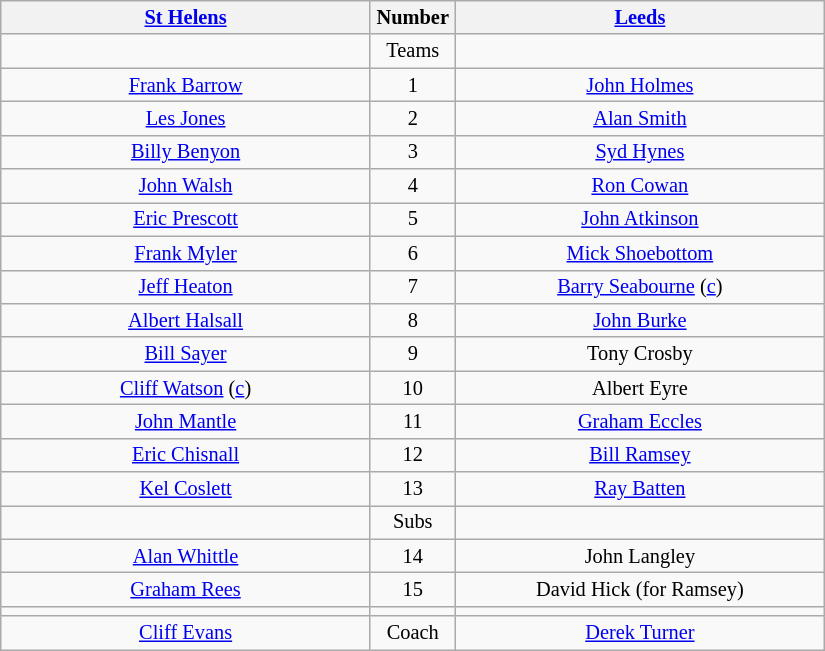<table class="wikitable" style="text-align:center; font-size: 85%">
<tr>
<th width=240 abbr=winner><a href='#'>St Helens</a></th>
<th width=50 abbr="Number">Number</th>
<th width=240 abbr=runner-up><a href='#'>Leeds</a></th>
</tr>
<tr>
<td></td>
<td>Teams</td>
<td></td>
</tr>
<tr>
<td><a href='#'>Frank Barrow</a></td>
<td>1</td>
<td><a href='#'>John Holmes</a></td>
</tr>
<tr>
<td><a href='#'>Les Jones</a></td>
<td>2</td>
<td><a href='#'>Alan Smith</a></td>
</tr>
<tr>
<td><a href='#'>Billy Benyon</a></td>
<td>3</td>
<td><a href='#'>Syd Hynes</a></td>
</tr>
<tr>
<td><a href='#'>John Walsh</a></td>
<td>4</td>
<td><a href='#'>Ron Cowan</a></td>
</tr>
<tr>
<td><a href='#'>Eric Prescott</a></td>
<td>5</td>
<td><a href='#'>John Atkinson</a></td>
</tr>
<tr>
<td><a href='#'>Frank Myler</a></td>
<td>6</td>
<td><a href='#'>Mick Shoebottom</a></td>
</tr>
<tr>
<td><a href='#'>Jeff Heaton</a></td>
<td>7</td>
<td><a href='#'>Barry Seabourne</a> (<a href='#'>c</a>)</td>
</tr>
<tr>
<td><a href='#'>Albert Halsall</a></td>
<td>8</td>
<td><a href='#'>John Burke</a></td>
</tr>
<tr>
<td><a href='#'>Bill Sayer</a></td>
<td>9</td>
<td>Tony Crosby</td>
</tr>
<tr>
<td><a href='#'>Cliff Watson</a> (<a href='#'>c</a>)</td>
<td>10</td>
<td>Albert Eyre</td>
</tr>
<tr>
<td><a href='#'>John Mantle</a></td>
<td>11</td>
<td><a href='#'>Graham Eccles</a></td>
</tr>
<tr>
<td><a href='#'>Eric Chisnall</a></td>
<td>12</td>
<td><a href='#'>Bill Ramsey</a></td>
</tr>
<tr>
<td><a href='#'>Kel Coslett</a></td>
<td>13</td>
<td><a href='#'>Ray Batten</a></td>
</tr>
<tr>
<td></td>
<td>Subs</td>
<td></td>
</tr>
<tr>
<td><a href='#'>Alan Whittle</a></td>
<td>14</td>
<td>John Langley</td>
</tr>
<tr>
<td><a href='#'>Graham Rees</a></td>
<td>15</td>
<td>David Hick (for Ramsey)</td>
</tr>
<tr>
<td></td>
<td></td>
<td></td>
</tr>
<tr>
<td><a href='#'>Cliff Evans</a></td>
<td>Coach</td>
<td><a href='#'>Derek Turner</a></td>
</tr>
</table>
